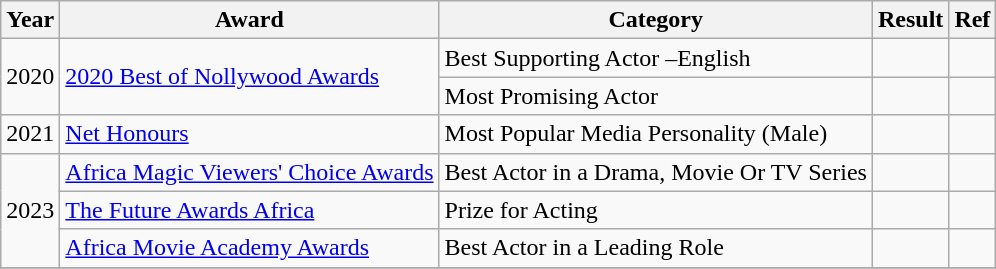<table class="wikitable">
<tr>
<th>Year</th>
<th>Award</th>
<th>Category</th>
<th>Result</th>
<th>Ref</th>
</tr>
<tr>
<td rowspan="2">2020</td>
<td rowspan="2"><a href='#'>2020 Best of Nollywood Awards</a></td>
<td>Best Supporting Actor –English</td>
<td></td>
<td></td>
</tr>
<tr>
<td>Most Promising Actor</td>
<td></td>
<td></td>
</tr>
<tr>
<td>2021</td>
<td><a href='#'>Net Honours</a></td>
<td>Most Popular Media Personality (Male)</td>
<td></td>
<td></td>
</tr>
<tr>
<td rowspan="3">2023</td>
<td><a href='#'>Africa Magic Viewers' Choice Awards</a></td>
<td>Best Actor in a Drama, Movie Or TV Series</td>
<td></td>
<td></td>
</tr>
<tr>
<td><a href='#'>The Future Awards Africa</a></td>
<td>Prize for Acting</td>
<td></td>
<td></td>
</tr>
<tr>
<td><a href='#'>Africa Movie Academy Awards</a></td>
<td>Best Actor in a Leading Role</td>
<td></td>
<td></td>
</tr>
<tr>
</tr>
</table>
